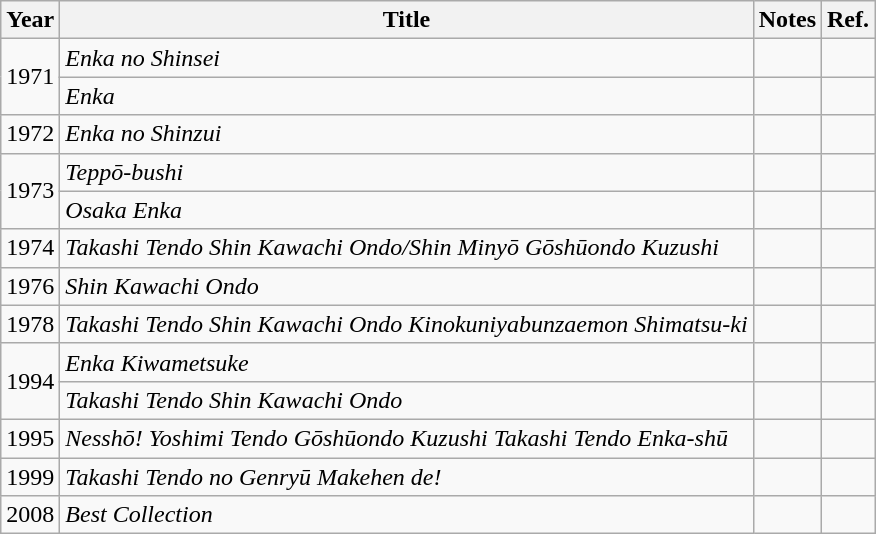<table class="wikitable">
<tr>
<th>Year</th>
<th>Title</th>
<th>Notes</th>
<th>Ref.</th>
</tr>
<tr>
<td rowspan="2">1971</td>
<td><em>Enka no Shinsei</em></td>
<td></td>
<td></td>
</tr>
<tr>
<td><em>Enka</em></td>
<td></td>
<td></td>
</tr>
<tr>
<td>1972</td>
<td><em>Enka no Shinzui</em></td>
<td></td>
<td></td>
</tr>
<tr>
<td rowspan="2">1973</td>
<td><em>Teppō-bushi</em></td>
<td></td>
<td></td>
</tr>
<tr>
<td><em>Osaka Enka</em></td>
<td></td>
<td></td>
</tr>
<tr>
<td>1974</td>
<td><em>Takashi Tendo Shin Kawachi Ondo/Shin Minyō Gōshūondo Kuzushi</em></td>
<td></td>
<td></td>
</tr>
<tr>
<td>1976</td>
<td><em>Shin Kawachi Ondo</em></td>
<td></td>
<td></td>
</tr>
<tr>
<td>1978</td>
<td><em>Takashi Tendo Shin Kawachi Ondo Kinokuniyabunzaemon Shimatsu-ki</em></td>
<td></td>
<td></td>
</tr>
<tr>
<td rowspan="2">1994</td>
<td><em>Enka Kiwametsuke</em></td>
<td></td>
<td></td>
</tr>
<tr>
<td><em>Takashi Tendo Shin Kawachi Ondo</em></td>
<td></td>
<td></td>
</tr>
<tr>
<td>1995</td>
<td><em>Nesshō! Yoshimi Tendo Gōshūondo Kuzushi Takashi Tendo Enka-shū</em></td>
<td></td>
<td></td>
</tr>
<tr>
<td>1999</td>
<td><em>Takashi Tendo no Genryū Makehen de!</em></td>
<td></td>
<td></td>
</tr>
<tr>
<td>2008</td>
<td><em>Best Collection</em></td>
<td></td>
<td></td>
</tr>
</table>
